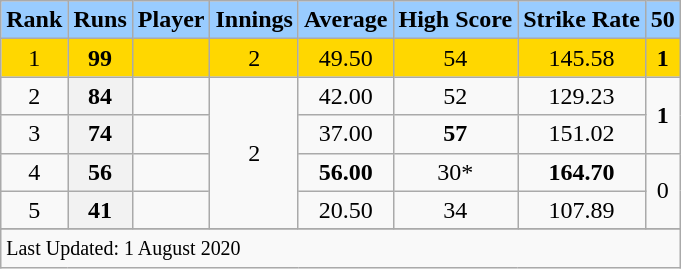<table class="wikitable plainrowheaders sortable">
<tr>
<th scope=col style="background:#9cf;">Rank</th>
<th scope=col style="background:#9cf;">Runs</th>
<th scope=col style="background:#9cf;">Player</th>
<th scope=col style="background:#9cf;">Innings</th>
<th scope=col style="background:#9cf;">Average</th>
<th scope=col style="background:#9cf;">High Score</th>
<th scope=col style="background:#9cf;">Strike Rate</th>
<th scope=col style="background:#9cf;">50</th>
</tr>
<tr>
<td style="text-align:center; background:gold;">1</td>
<th scope="row"  style="text-align:center; background:gold;"><strong>99</strong></th>
<td style="background:gold;"><br></td>
<td style="text-align:center; background:gold;">2</td>
<td style="text-align:center; background:gold;">49.50</td>
<td style="text-align:center; background:gold;">54</td>
<td style="text-align:center; background:gold;">145.58</td>
<td style="text-align:center; background:gold;"><strong>1</strong></td>
</tr>
<tr>
<td align=center>2</td>
<th scope=row style=text-align:center;><strong>84</strong></th>
<td> </td>
<td align=center rowspan=4>2</td>
<td align=center>42.00</td>
<td align=center>52</td>
<td align=center>129.23</td>
<td align=center rowspan=2><strong>1</strong></td>
</tr>
<tr>
<td align=center>3</td>
<th scope=row style=text-align:center;><strong>74</strong></th>
<td> </td>
<td align=center>37.00</td>
<td align=center><strong>57</strong></td>
<td align=center>151.02</td>
</tr>
<tr>
<td align=center>4</td>
<th scope=row style=text-align:center;><strong>56</strong></th>
<td> </td>
<td align=center><strong>56.00</strong></td>
<td align=center>30*</td>
<td align=center><strong>164.70</strong></td>
<td align=center rowspan=2>0</td>
</tr>
<tr>
<td align=center>5</td>
<th scope=row style=text-align:center;><strong>41</strong></th>
<td> </td>
<td align=center>20.50</td>
<td align=center>34</td>
<td align=center>107.89</td>
</tr>
<tr>
</tr>
<tr class=sortbottom>
<td colspan=9><small>Last Updated: 1 August 2020</small></td>
</tr>
</table>
